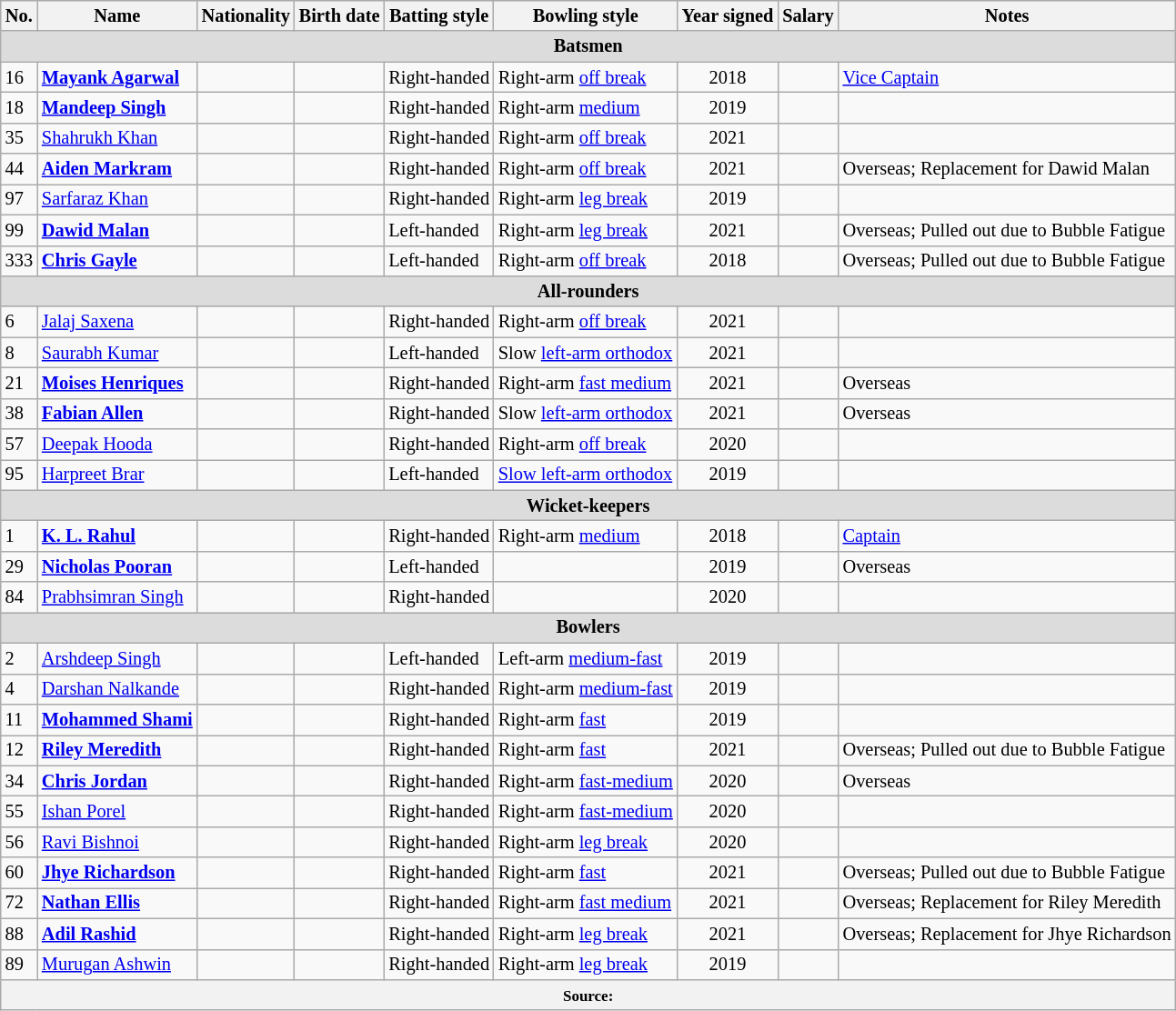<table class="wikitable"  style="font-size:85%;">
<tr>
<th>No.</th>
<th>Name</th>
<th>Nationality</th>
<th>Birth date</th>
<th>Batting style</th>
<th>Bowling style</th>
<th>Year signed</th>
<th>Salary</th>
<th>Notes</th>
</tr>
<tr>
<th colspan="9"  style="background:#dcdcdc; text-align:center;">Batsmen</th>
</tr>
<tr>
<td>16</td>
<td><strong><a href='#'>Mayank Agarwal</a></strong></td>
<td></td>
<td></td>
<td>Right-handed</td>
<td>Right-arm <a href='#'>off break</a></td>
<td style="text-align:center;">2018</td>
<td style="text-align:right;"></td>
<td><a href='#'>Vice Captain</a></td>
</tr>
<tr>
<td>18</td>
<td><strong><a href='#'>Mandeep Singh</a></strong></td>
<td></td>
<td></td>
<td>Right-handed</td>
<td>Right-arm <a href='#'>medium</a></td>
<td style="text-align:center;">2019</td>
<td style="text-align:right;"></td>
<td></td>
</tr>
<tr>
<td>35</td>
<td><a href='#'>Shahrukh Khan</a></td>
<td></td>
<td></td>
<td>Right-handed</td>
<td>Right-arm <a href='#'>off break</a></td>
<td style="text-align:center;">2021</td>
<td style="text-align:right;"></td>
<td></td>
</tr>
<tr>
<td>44</td>
<td><strong><a href='#'>Aiden Markram</a></strong></td>
<td></td>
<td></td>
<td>Right-handed</td>
<td>Right-arm <a href='#'>off break</a></td>
<td style="text-align:center;">2021</td>
<td style="text-align:right;"></td>
<td>Overseas; Replacement for Dawid Malan</td>
</tr>
<tr>
<td>97</td>
<td><a href='#'>Sarfaraz Khan</a></td>
<td></td>
<td></td>
<td>Right-handed</td>
<td>Right-arm <a href='#'>leg break</a></td>
<td style="text-align:center;">2019</td>
<td style="text-align:right;"></td>
<td></td>
</tr>
<tr>
<td>99</td>
<td><strong><a href='#'>Dawid Malan</a></strong></td>
<td></td>
<td></td>
<td>Left-handed</td>
<td>Right-arm <a href='#'>leg break</a></td>
<td style="text-align:center;">2021</td>
<td style="text-align:right;"></td>
<td>Overseas; Pulled out due to Bubble Fatigue</td>
</tr>
<tr>
<td>333</td>
<td><strong><a href='#'>Chris Gayle</a></strong></td>
<td></td>
<td></td>
<td>Left-handed</td>
<td>Right-arm <a href='#'>off break</a></td>
<td style="text-align:center;">2018</td>
<td style="text-align:right;"></td>
<td>Overseas; Pulled out due to Bubble Fatigue</td>
</tr>
<tr>
<th colspan="9"  style="background:#dcdcdc; text-align:center;">All-rounders</th>
</tr>
<tr>
<td>6</td>
<td><a href='#'>Jalaj Saxena</a></td>
<td></td>
<td></td>
<td>Right-handed</td>
<td>Right-arm <a href='#'>off break</a></td>
<td style="text-align:center;">2021</td>
<td style="text-align:right;"></td>
<td></td>
</tr>
<tr>
<td>8</td>
<td><a href='#'>Saurabh Kumar</a></td>
<td></td>
<td></td>
<td>Left-handed</td>
<td>Slow <a href='#'>left-arm orthodox</a></td>
<td style="text-align:center;">2021</td>
<td style="text-align:right;"></td>
<td></td>
</tr>
<tr>
<td>21</td>
<td><strong><a href='#'>Moises Henriques</a></strong></td>
<td></td>
<td></td>
<td>Right-handed</td>
<td>Right-arm <a href='#'>fast medium</a></td>
<td style="text-align:center;">2021</td>
<td style="text-align:right;"></td>
<td>Overseas</td>
</tr>
<tr>
<td>38</td>
<td><strong><a href='#'>Fabian Allen</a></strong></td>
<td></td>
<td></td>
<td>Right-handed</td>
<td>Slow <a href='#'>left-arm orthodox</a></td>
<td style="text-align:center;">2021</td>
<td style="text-align:right;"></td>
<td>Overseas</td>
</tr>
<tr>
<td>57</td>
<td><a href='#'>Deepak Hooda</a></td>
<td></td>
<td></td>
<td>Right-handed</td>
<td>Right-arm <a href='#'>off break</a></td>
<td style="text-align:center;">2020</td>
<td style="text-align:right;"></td>
<td></td>
</tr>
<tr>
<td>95</td>
<td><a href='#'>Harpreet Brar</a></td>
<td></td>
<td></td>
<td>Left-handed</td>
<td><a href='#'>Slow left-arm orthodox</a></td>
<td style="text-align:center;">2019</td>
<td style="text-align:right;"></td>
<td></td>
</tr>
<tr>
<th colspan="9"  style="background:#dcdcdc; text-align:center;">Wicket-keepers</th>
</tr>
<tr>
<td>1</td>
<td><strong><a href='#'>K. L. Rahul</a></strong></td>
<td></td>
<td></td>
<td>Right-handed</td>
<td>Right-arm <a href='#'>medium</a></td>
<td style="text-align:center;">2018</td>
<td style="text-align:right;"></td>
<td><a href='#'>Captain</a></td>
</tr>
<tr>
<td>29</td>
<td><strong><a href='#'>Nicholas Pooran</a></strong></td>
<td></td>
<td></td>
<td>Left-handed</td>
<td></td>
<td style="text-align:center;">2019</td>
<td style="text-align:right;"></td>
<td>Overseas</td>
</tr>
<tr>
<td>84</td>
<td><a href='#'>Prabhsimran Singh</a></td>
<td></td>
<td></td>
<td>Right-handed</td>
<td></td>
<td style="text-align:center;">2020</td>
<td style="text-align:right;"></td>
<td></td>
</tr>
<tr>
<th colspan="9"  style="background:#dcdcdc; text-align:center;">Bowlers</th>
</tr>
<tr>
<td>2</td>
<td><a href='#'>Arshdeep Singh</a></td>
<td></td>
<td></td>
<td>Left-handed</td>
<td>Left-arm <a href='#'>medium-fast</a></td>
<td style="text-align:center;">2019</td>
<td style="text-align:right;"></td>
<td></td>
</tr>
<tr>
<td>4</td>
<td><a href='#'>Darshan Nalkande</a></td>
<td></td>
<td></td>
<td>Right-handed</td>
<td>Right-arm <a href='#'>medium-fast</a></td>
<td style="text-align:center;">2019</td>
<td style="text-align:right;"></td>
<td></td>
</tr>
<tr>
<td>11</td>
<td><strong><a href='#'>Mohammed Shami</a></strong></td>
<td></td>
<td></td>
<td>Right-handed</td>
<td>Right-arm <a href='#'>fast</a></td>
<td style="text-align:center;">2019</td>
<td style="text-align:right;"></td>
<td></td>
</tr>
<tr>
<td>12</td>
<td><strong><a href='#'>Riley Meredith</a></strong></td>
<td></td>
<td></td>
<td>Right-handed</td>
<td>Right-arm <a href='#'>fast</a></td>
<td style="text-align:center;">2021</td>
<td style="text-align:right;"></td>
<td>Overseas; Pulled out due to Bubble Fatigue</td>
</tr>
<tr>
<td>34</td>
<td><strong><a href='#'>Chris Jordan</a></strong></td>
<td></td>
<td></td>
<td>Right-handed</td>
<td>Right-arm <a href='#'>fast-medium</a></td>
<td style="text-align:center;">2020</td>
<td style="text-align:right;"></td>
<td>Overseas</td>
</tr>
<tr>
<td>55</td>
<td><a href='#'>Ishan Porel</a></td>
<td></td>
<td></td>
<td>Right-handed</td>
<td>Right-arm <a href='#'>fast-medium</a></td>
<td style="text-align:center;">2020</td>
<td style="text-align:right;"></td>
<td></td>
</tr>
<tr>
<td>56</td>
<td><a href='#'>Ravi Bishnoi</a></td>
<td></td>
<td></td>
<td>Right-handed</td>
<td>Right-arm <a href='#'>leg break</a></td>
<td style="text-align:center;">2020</td>
<td style="text-align:right;"></td>
<td></td>
</tr>
<tr>
<td>60</td>
<td><strong><a href='#'>Jhye Richardson</a></strong></td>
<td></td>
<td></td>
<td>Right-handed</td>
<td>Right-arm <a href='#'>fast</a></td>
<td style="text-align:center;">2021</td>
<td style="text-align:right;"></td>
<td>Overseas; Pulled out due to Bubble Fatigue</td>
</tr>
<tr>
<td>72</td>
<td><strong><a href='#'>Nathan Ellis</a></strong></td>
<td></td>
<td></td>
<td>Right-handed</td>
<td>Right-arm <a href='#'>fast medium</a></td>
<td style="text-align:center;">2021</td>
<td style="text-align:right;"></td>
<td>Overseas; Replacement for Riley Meredith</td>
</tr>
<tr>
<td>88</td>
<td><strong><a href='#'>Adil Rashid</a></strong></td>
<td></td>
<td></td>
<td>Right-handed</td>
<td>Right-arm <a href='#'>leg break</a></td>
<td style="text-align:center;">2021</td>
<td style="text-align:right;"></td>
<td>Overseas; Replacement for Jhye Richardson</td>
</tr>
<tr>
<td>89</td>
<td><a href='#'>Murugan Ashwin</a></td>
<td></td>
<td></td>
<td>Right-handed</td>
<td>Right-arm <a href='#'>leg break</a></td>
<td style="text-align:center;">2019</td>
<td style="text-align:right;"></td>
<td></td>
</tr>
<tr>
<th colspan="9" style="text-align: center;"><small>Source:</small></th>
</tr>
</table>
